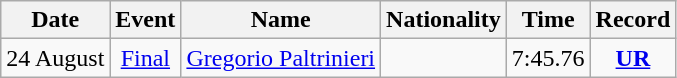<table class="wikitable" style=text-align:center>
<tr>
<th>Date</th>
<th>Event</th>
<th>Name</th>
<th>Nationality</th>
<th>Time</th>
<th>Record</th>
</tr>
<tr>
<td>24 August</td>
<td><a href='#'>Final</a></td>
<td align=left><a href='#'>Gregorio Paltrinieri</a></td>
<td align=left></td>
<td>7:45.76</td>
<td><strong><a href='#'>UR</a></strong></td>
</tr>
</table>
